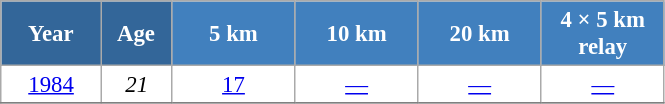<table class="wikitable" style="font-size:95%; text-align:center; border:grey solid 1px; border-collapse:collapse; background:#ffffff;">
<tr>
<th style="background-color:#369; color:white; width:60px;"> Year </th>
<th style="background-color:#369; color:white; width:40px;"> Age </th>
<th style="background-color:#4180be; color:white; width:75px;"> 5 km </th>
<th style="background-color:#4180be; color:white; width:75px;"> 10 km </th>
<th style="background-color:#4180be; color:white; width:75px;"> 20 km </th>
<th style="background-color:#4180be; color:white; width:75px;"> 4 × 5 km <br> relay </th>
</tr>
<tr>
<td><a href='#'>1984</a></td>
<td><em>21</em></td>
<td><a href='#'>17</a></td>
<td><a href='#'>—</a></td>
<td><a href='#'>—</a></td>
<td><a href='#'>—</a></td>
</tr>
<tr>
</tr>
</table>
